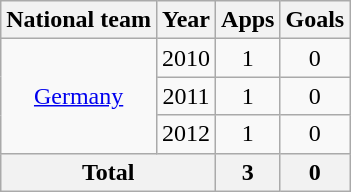<table class="wikitable" style="text-align:center">
<tr>
<th>National team</th>
<th>Year</th>
<th>Apps</th>
<th>Goals</th>
</tr>
<tr>
<td rowspan="3"><a href='#'>Germany</a></td>
<td>2010</td>
<td>1</td>
<td>0</td>
</tr>
<tr>
<td>2011</td>
<td>1</td>
<td>0</td>
</tr>
<tr>
<td>2012</td>
<td>1</td>
<td>0</td>
</tr>
<tr>
<th colspan="2">Total</th>
<th>3</th>
<th>0</th>
</tr>
</table>
